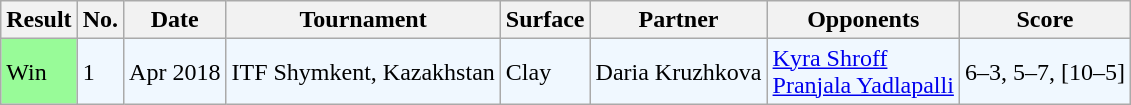<table class="sortable wikitable">
<tr>
<th>Result</th>
<th>No.</th>
<th>Date</th>
<th>Tournament</th>
<th>Surface</th>
<th>Partner</th>
<th>Opponents</th>
<th>Score</th>
</tr>
<tr style="background:#f0f8ff;">
<td style="background:#98fb98;">Win</td>
<td>1</td>
<td>Apr 2018</td>
<td>ITF Shymkent, Kazakhstan</td>
<td>Clay</td>
<td> Daria Kruzhkova</td>
<td> <a href='#'>Kyra Shroff</a> <br>  <a href='#'>Pranjala Yadlapalli</a></td>
<td>6–3, 5–7, [10–5]</td>
</tr>
</table>
